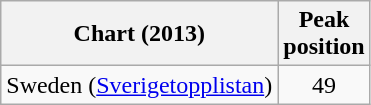<table class="wikitable">
<tr>
<th>Chart (2013)</th>
<th>Peak<br>position</th>
</tr>
<tr>
<td>Sweden (<a href='#'>Sverigetopplistan</a>)</td>
<td align="center">49</td>
</tr>
</table>
